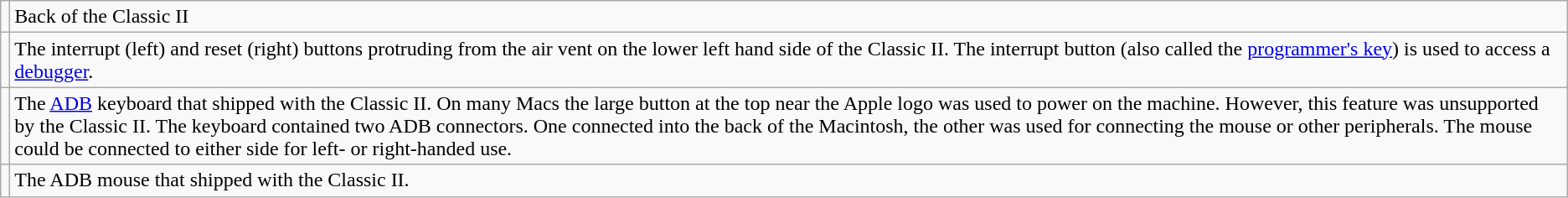<table class="wikitable">
<tr>
<td></td>
<td>Back of the Classic II</td>
</tr>
<tr>
<td></td>
<td>The interrupt (left) and reset (right) buttons protruding from the air vent on the lower left hand side of the Classic II. The interrupt button (also called the <a href='#'>programmer's key</a>) is used to access a <a href='#'>debugger</a>.</td>
</tr>
<tr>
<td></td>
<td>The <a href='#'>ADB</a> keyboard that shipped with the Classic II. On many Macs the large button at the top near the Apple logo was used to power on the machine. However, this feature was unsupported by the Classic II. The keyboard contained two ADB connectors. One connected into the back of the Macintosh, the other was used for connecting the mouse or other peripherals. The mouse could be connected to either side for left- or right-handed use.</td>
</tr>
<tr>
<td></td>
<td>The ADB mouse that shipped with the Classic II.</td>
</tr>
</table>
